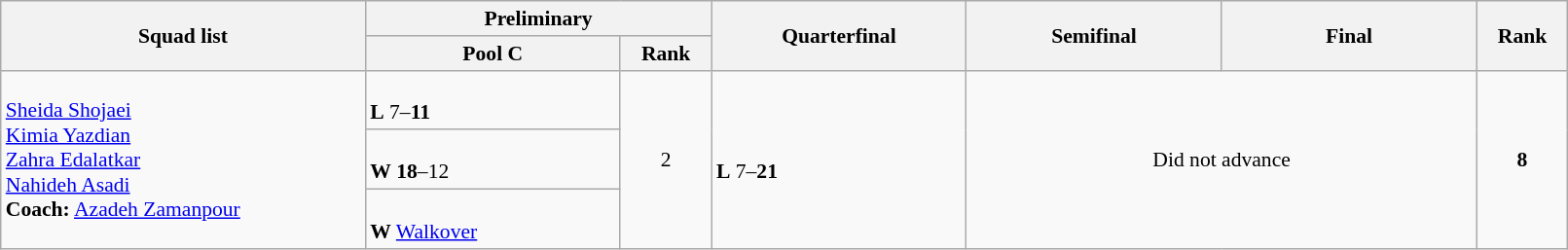<table class="wikitable" width="85%" style="text-align:left; font-size:90%">
<tr>
<th rowspan="2" width="20%">Squad list</th>
<th colspan="2">Preliminary</th>
<th rowspan="2" width="14%">Quarterfinal</th>
<th rowspan="2" width="14%">Semifinal</th>
<th rowspan="2" width="14%">Final</th>
<th rowspan="2" width="5%">Rank</th>
</tr>
<tr>
<th width="14%">Pool C</th>
<th width="5%">Rank</th>
</tr>
<tr>
<td rowspan="3"><a href='#'>Sheida Shojaei</a><br><a href='#'>Kimia Yazdian</a><br><a href='#'>Zahra Edalatkar</a><br><a href='#'>Nahideh Asadi</a><br> <strong>Coach:</strong> <a href='#'>Azadeh Zamanpour</a></td>
<td><br><strong>L</strong> 7–<strong>11</strong></td>
<td rowspan="3" align=center>2 <strong></strong></td>
<td rowspan="3"><br><strong>L</strong> 7–<strong>21</strong></td>
<td rowspan=3 colspan=2 align=center>Did not advance</td>
<td rowspan="3" align="center"><strong>8</strong></td>
</tr>
<tr>
<td><br><strong>W</strong> <strong>18</strong>–12</td>
</tr>
<tr>
<td><br><strong>W</strong> <a href='#'>Walkover</a></td>
</tr>
</table>
